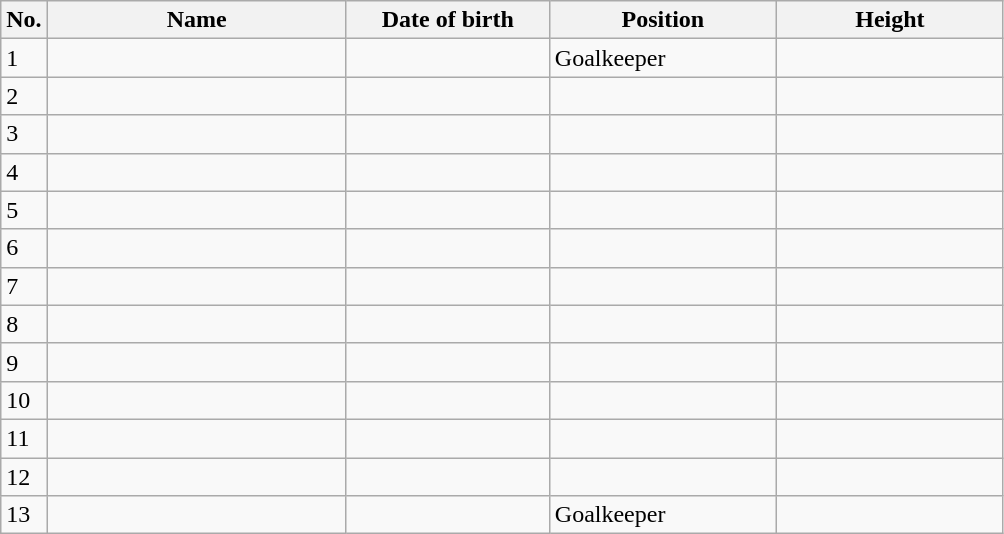<table class=wikitable sortable style=font-size:100%; text-align:center;>
<tr>
<th>No.</th>
<th style=width:12em>Name</th>
<th style=width:8em>Date of birth</th>
<th style=width:9em>Position</th>
<th style=width:9em>Height</th>
</tr>
<tr>
<td>1</td>
<td align=left></td>
<td align=right></td>
<td>Goalkeeper</td>
<td></td>
</tr>
<tr>
<td>2</td>
<td align=left></td>
<td align=right></td>
<td></td>
<td></td>
</tr>
<tr>
<td>3</td>
<td align=left></td>
<td align=right></td>
<td></td>
<td></td>
</tr>
<tr>
<td>4</td>
<td align=left></td>
<td align=right></td>
<td></td>
<td></td>
</tr>
<tr>
<td>5</td>
<td align=left></td>
<td align=right></td>
<td></td>
<td></td>
</tr>
<tr>
<td>6</td>
<td align=left></td>
<td align=right></td>
<td></td>
<td></td>
</tr>
<tr>
<td>7</td>
<td align=left></td>
<td align=right></td>
<td></td>
<td></td>
</tr>
<tr>
<td>8</td>
<td align=left></td>
<td align=right></td>
<td></td>
<td></td>
</tr>
<tr>
<td>9</td>
<td align=left></td>
<td align=right></td>
<td></td>
<td></td>
</tr>
<tr>
<td>10</td>
<td align=left></td>
<td align=right></td>
<td></td>
<td></td>
</tr>
<tr>
<td>11</td>
<td align=left></td>
<td align=right></td>
<td></td>
<td></td>
</tr>
<tr>
<td>12</td>
<td align=left></td>
<td align=right></td>
<td></td>
<td></td>
</tr>
<tr>
<td>13</td>
<td align=left></td>
<td align=right></td>
<td>Goalkeeper</td>
<td></td>
</tr>
</table>
